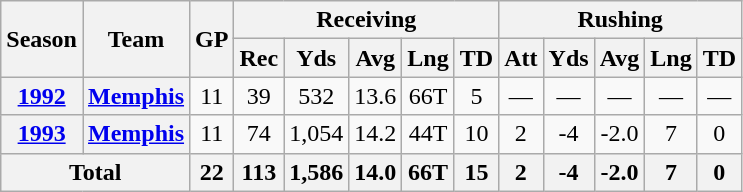<table class="wikitable" style="text-align:center">
<tr>
<th rowspan="2">Season</th>
<th rowspan="2">Team</th>
<th rowspan="2">GP</th>
<th colspan="5">Receiving</th>
<th colspan="5">Rushing</th>
</tr>
<tr>
<th>Rec</th>
<th>Yds</th>
<th>Avg</th>
<th>Lng</th>
<th>TD</th>
<th>Att</th>
<th>Yds</th>
<th>Avg</th>
<th>Lng</th>
<th>TD</th>
</tr>
<tr>
<th><a href='#'>1992</a></th>
<th><a href='#'>Memphis</a></th>
<td>11</td>
<td>39</td>
<td>532</td>
<td>13.6</td>
<td>66T</td>
<td>5</td>
<td>—</td>
<td>—</td>
<td>—</td>
<td>—</td>
<td>—</td>
</tr>
<tr>
<th><a href='#'>1993</a></th>
<th><a href='#'>Memphis</a></th>
<td>11</td>
<td>74</td>
<td>1,054</td>
<td>14.2</td>
<td>44T</td>
<td>10</td>
<td>2</td>
<td>-4</td>
<td>-2.0</td>
<td>7</td>
<td>0</td>
</tr>
<tr>
<th colspan="2">Total</th>
<th>22</th>
<th>113</th>
<th>1,586</th>
<th>14.0</th>
<th>66T</th>
<th>15</th>
<th>2</th>
<th>-4</th>
<th>-2.0</th>
<th>7</th>
<th>0</th>
</tr>
</table>
